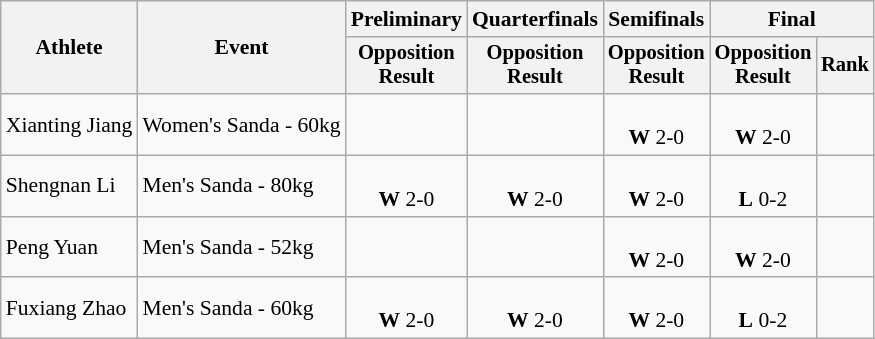<table class="wikitable" style="font-size:90%">
<tr>
<th rowspan=2>Athlete</th>
<th rowspan=2>Event</th>
<th>Preliminary</th>
<th>Quarterfinals</th>
<th>Semifinals</th>
<th colspan=2>Final</th>
</tr>
<tr style="font-size:95%">
<th>Opposition<br>Result</th>
<th>Opposition<br>Result</th>
<th>Opposition<br>Result</th>
<th>Opposition<br>Result</th>
<th>Rank</th>
</tr>
<tr align=center>
<td align=left>Xianting Jiang</td>
<td align=left>Women's Sanda - 60kg</td>
<td></td>
<td></td>
<td><br><strong>W</strong> 2-0</td>
<td><br><strong>W</strong> 2-0</td>
<td></td>
</tr>
<tr align=center>
<td align=left>Shengnan Li</td>
<td align=left>Men's Sanda - 80kg</td>
<td><br><strong>W</strong> 2-0</td>
<td><br><strong>W</strong> 2-0</td>
<td><br><strong>W</strong> 2-0</td>
<td><br><strong>L</strong> 0-2</td>
<td></td>
</tr>
<tr align=center>
<td align=left>Peng Yuan</td>
<td align=left>Men's Sanda - 52kg</td>
<td></td>
<td></td>
<td><br><strong>W</strong> 2-0</td>
<td><br><strong>W</strong> 2-0</td>
<td></td>
</tr>
<tr align=center>
<td align=left>Fuxiang Zhao</td>
<td align=left>Men's Sanda - 60kg</td>
<td><br><strong>W</strong> 2-0</td>
<td><br><strong>W</strong> 2-0</td>
<td><br><strong>W</strong> 2-0</td>
<td><br><strong>L</strong> 0-2</td>
<td></td>
</tr>
</table>
